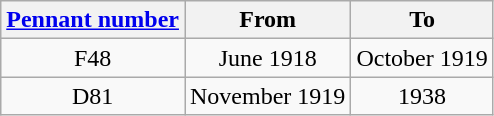<table class="wikitable" style="text-align:center">
<tr>
<th><a href='#'>Pennant number</a></th>
<th>From</th>
<th>To</th>
</tr>
<tr>
<td>F48</td>
<td>June 1918</td>
<td>October 1919</td>
</tr>
<tr>
<td>D81</td>
<td>November 1919</td>
<td>1938</td>
</tr>
</table>
